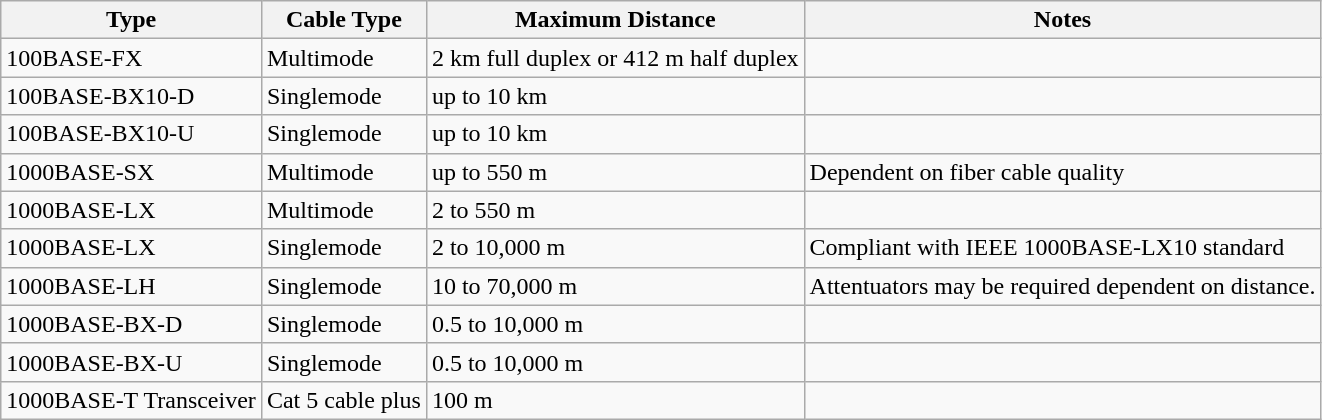<table class="wikitable" border="1">
<tr>
<th>Type</th>
<th>Cable Type</th>
<th>Maximum Distance</th>
<th>Notes</th>
</tr>
<tr>
<td>100BASE-FX</td>
<td>Multimode</td>
<td>2 km full duplex or 412 m half duplex</td>
<td></td>
</tr>
<tr>
<td>100BASE-BX10-D</td>
<td>Singlemode</td>
<td>up to 10 km</td>
<td></td>
</tr>
<tr>
<td>100BASE-BX10-U</td>
<td>Singlemode</td>
<td>up to 10 km</td>
<td></td>
</tr>
<tr>
<td>1000BASE-SX</td>
<td>Multimode</td>
<td>up to 550 m</td>
<td>Dependent on fiber cable quality</td>
</tr>
<tr>
<td>1000BASE-LX</td>
<td>Multimode</td>
<td>2 to 550 m</td>
<td></td>
</tr>
<tr>
<td>1000BASE-LX</td>
<td>Singlemode</td>
<td>2 to 10,000 m</td>
<td>Compliant with IEEE 1000BASE-LX10 standard</td>
</tr>
<tr>
<td>1000BASE-LH</td>
<td>Singlemode</td>
<td>10 to 70,000 m</td>
<td>Attentuators may be required dependent on distance.</td>
</tr>
<tr>
<td>1000BASE-BX-D</td>
<td>Singlemode</td>
<td>0.5 to 10,000 m</td>
<td></td>
</tr>
<tr>
<td>1000BASE-BX-U</td>
<td>Singlemode</td>
<td>0.5 to 10,000 m</td>
<td></td>
</tr>
<tr>
<td>1000BASE-T Transceiver</td>
<td>Cat 5 cable plus</td>
<td>100 m</td>
<td></td>
</tr>
</table>
